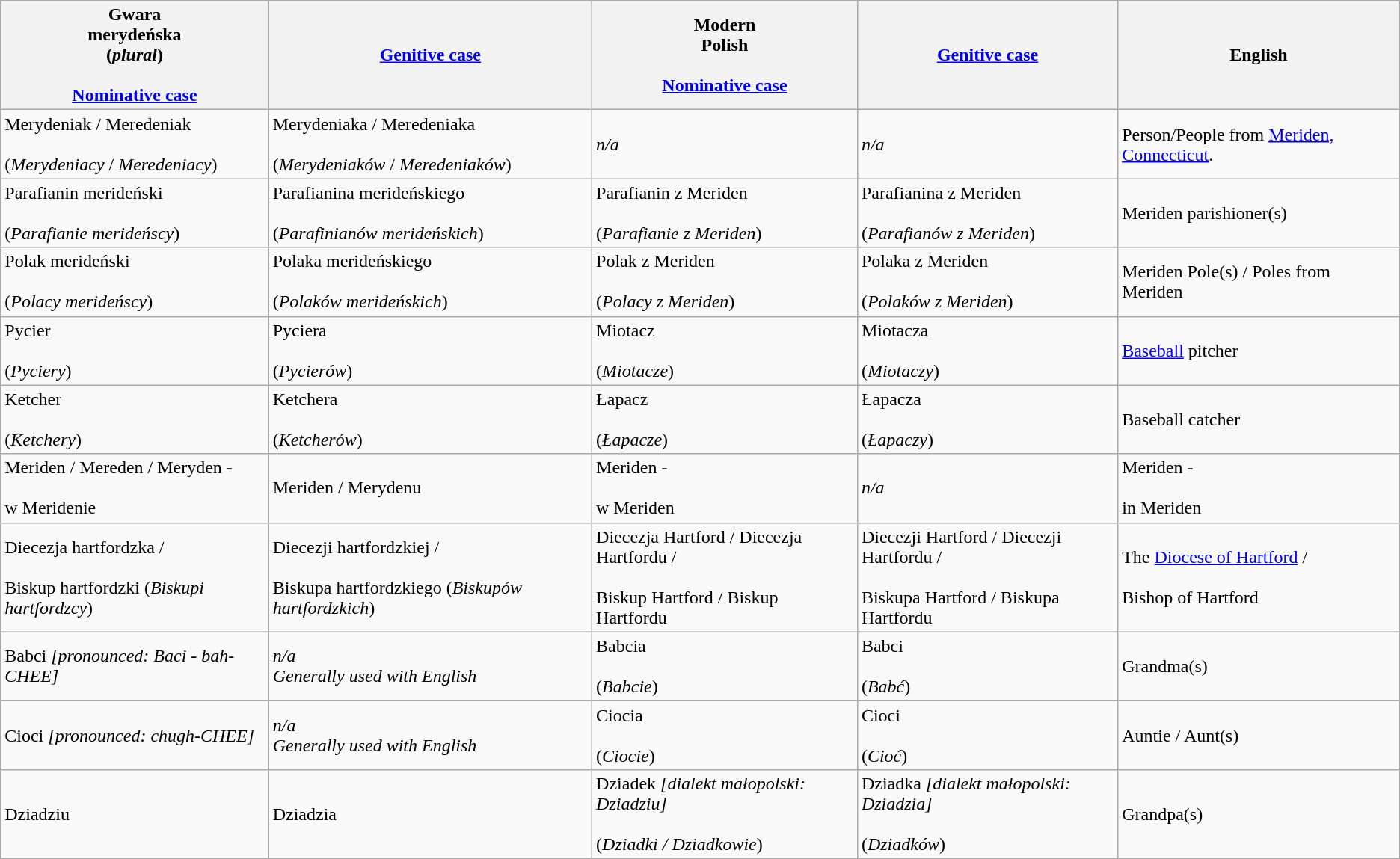<table class="wikitable">
<tr>
<th>Gwara<br>merydeńska<br>(<em>plural</em>)<br><br><a href='#'>Nominative case</a></th>
<th><a href='#'>Genitive case</a><br></th>
<th>Modern<br>Polish<br><br><a href='#'>Nominative case</a></th>
<th><a href='#'>Genitive case</a></th>
<th>English<br></th>
</tr>
<tr>
<td>Merydeniak / Meredeniak <br><br>(<em>Merydeniacy</em> / <em>Meredeniacy</em>)</td>
<td>Merydeniaka / Meredeniaka <br><br>(<em>Merydeniaków</em> / <em>Meredeniaków</em>)</td>
<td><em>n/a</em></td>
<td><em>n/a</em></td>
<td>Person/People from <a href='#'>Meriden, Connecticut</a>.</td>
</tr>
<tr>
<td>Parafianin merideński <br><br>(<em>Parafianie merideńscy</em>)</td>
<td>Parafianina merideńskiego <br><br>(<em>Parafinianów merideńskich</em>)</td>
<td>Parafianin z Meriden <br><br>(<em>Parafianie z Meriden</em>)</td>
<td>Parafianina z Meriden <br><br>(<em>Parafianów z Meriden</em>)</td>
<td>Meriden parishioner(s)</td>
</tr>
<tr>
<td>Polak merideński <br><br>(<em>Polacy merideńscy</em>)</td>
<td>Polaka merideńskiego <br><br>(<em>Polaków merideńskich</em>)</td>
<td>Polak z Meriden <br><br>(<em>Polacy z Meriden</em>)</td>
<td>Polaka z Meriden <br><br>(<em>Polaków z Meriden</em>)</td>
<td>Meriden Pole(s) / Poles from Meriden</td>
</tr>
<tr>
<td>Pycier<br><br>(<em>Pyciery</em>)</td>
<td>Pyciera<br><br>(<em>Pycierów</em>)</td>
<td>Miotacz<br><br>(<em>Miotacze</em>)</td>
<td>Miotacza<br><br>(<em>Miotaczy</em>)</td>
<td><a href='#'>Baseball</a> pitcher</td>
</tr>
<tr>
<td>Ketcher<br><br>(<em>Ketchery</em>)</td>
<td>Ketchera<br><br>(<em>Ketcherów</em>)</td>
<td>Łapacz<br><br>(<em>Łapacze</em>)</td>
<td>Łapacza<br><br>(<em>Łapaczy</em>)</td>
<td>Baseball catcher</td>
</tr>
<tr>
<td>Meriden / Mereden / Meryden -<br><br>w Meridenie</td>
<td>Meriden / Merydenu</td>
<td>Meriden -<br><br>w Meriden</td>
<td><em>n/a</em></td>
<td>Meriden -<br><br> in Meriden</td>
</tr>
<tr>
<td>Diecezja hartfordzka /<br><br> Biskup hartfordzki (<em>Biskupi hartfordzcy</em>)</td>
<td>Diecezji hartfordzkiej /<br><br> Biskupa hartfordzkiego (<em>Biskupów hartfordzkich</em>)</td>
<td>Diecezja Hartford / Diecezja Hartfordu /<br><br> Biskup Hartford / Biskup Hartfordu</td>
<td>Diecezji Hartford / Diecezji Hartfordu /<br><br> Biskupa Hartford / Biskupa Hartfordu</td>
<td>The <a href='#'>Diocese of Hartford</a> /<br><br> Bishop of Hartford</td>
</tr>
<tr>
<td>Babci <em>[pronounced: Baci - bah-CHEE]</em></td>
<td><em>n/a<br>Generally used with English</em></td>
<td>Babcia<br><br>(<em>Babcie</em>)</td>
<td>Babci<br><br>(<em>Babć</em>)</td>
<td>Grandma(s)</td>
</tr>
<tr>
<td>Cioci <em>[pronounced: chugh-CHEE]</em></td>
<td><em>n/a<br>Generally used with English</em></td>
<td>Ciocia<br><br>(<em>Ciocie</em>)</td>
<td>Cioci<br><br>(<em>Cioć</em>)</td>
<td>Auntie / Aunt(s)</td>
</tr>
<tr>
<td>Dziadziu</td>
<td>Dziadzia</td>
<td>Dziadek <em>[dialekt małopolski: Dziadziu]</em><br><br>(<em>Dziadki / Dziadkowie</em>)</td>
<td>Dziadka <em>[dialekt małopolski: Dziadzia]</em><br><br> (<em>Dziadków</em>)</td>
<td>Grandpa(s)</td>
</tr>
</table>
